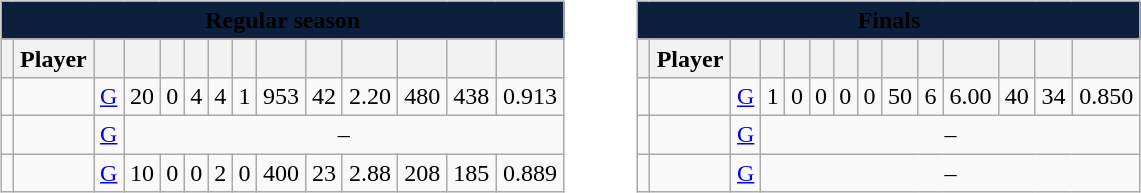<table>
<tr valign=top>
<td><br><table class="sortable wikitable" style="width:100%;text-align:center">
<tr>
<th style="background:#0c1f3d;" colspan="14"><span>Regular season</span></th>
</tr>
<tr>
<th></th>
<th>Player</th>
<th></th>
<th></th>
<th></th>
<th></th>
<th></th>
<th></th>
<th></th>
<th></th>
<th></th>
<th></th>
<th></th>
<th></th>
</tr>
<tr>
<td></td>
<td align="left"></td>
<td><a href='#'>G</a></td>
<td>20</td>
<td>0</td>
<td>4</td>
<td>4</td>
<td>1</td>
<td>953</td>
<td>42</td>
<td>2.20</td>
<td>480</td>
<td>438</td>
<td>0.913</td>
</tr>
<tr>
<td></td>
<td align="left"></td>
<td><a href='#'>G</a></td>
<td colspan="11">–</td>
</tr>
<tr>
<td></td>
<td align="left"></td>
<td><a href='#'>G</a></td>
<td>10</td>
<td>0</td>
<td>0</td>
<td>2</td>
<td>0</td>
<td>400</td>
<td>23</td>
<td>2.88</td>
<td>208</td>
<td>185</td>
<td>0.889</td>
</tr>
</table>
</td>
<td></td>
<td></td>
<td></td>
<td></td>
<td></td>
<td></td>
<td></td>
<td></td>
<td></td>
<td></td>
<td></td>
<td><br><table class="sortable wikitable" style="width:100%;text-align:center">
<tr>
<th style="background:#0c1f3d;" colspan="14"><span>Finals</span></th>
</tr>
<tr>
<th></th>
<th>Player</th>
<th></th>
<th></th>
<th></th>
<th></th>
<th></th>
<th></th>
<th></th>
<th></th>
<th></th>
<th></th>
<th></th>
<th></th>
</tr>
<tr>
<td></td>
<td align="left"></td>
<td><a href='#'>G</a></td>
<td>1</td>
<td>0</td>
<td>0</td>
<td>0</td>
<td>0</td>
<td>50</td>
<td>6</td>
<td>6.00</td>
<td>40</td>
<td>34</td>
<td>0.850</td>
</tr>
<tr>
<td></td>
<td align="left"></td>
<td><a href='#'>G</a></td>
<td colspan="11">–</td>
</tr>
<tr>
<td></td>
<td align="left"></td>
<td><a href='#'>G</a></td>
<td colspan="11">–</td>
</tr>
</table>
</td>
</tr>
</table>
